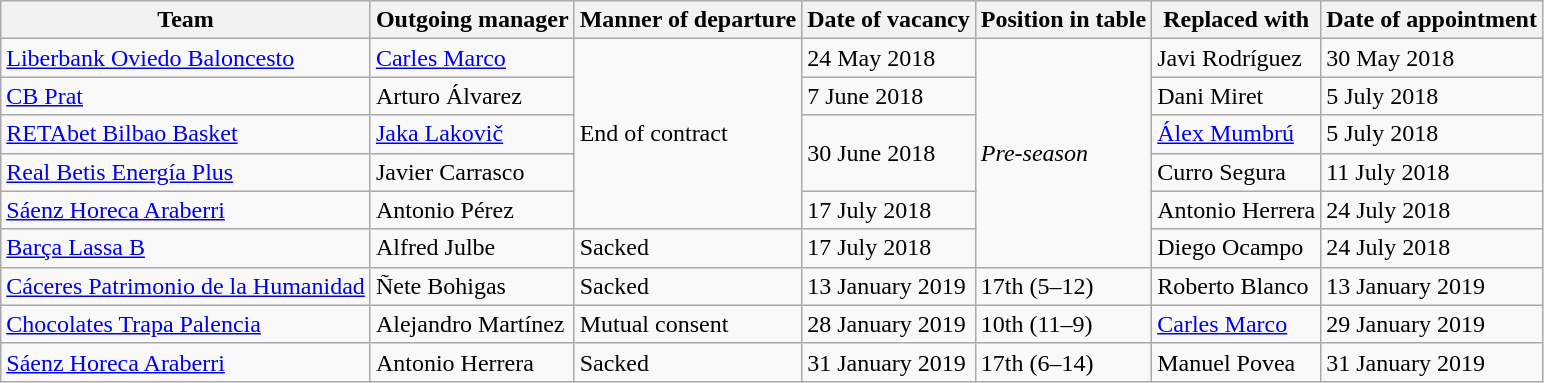<table class="wikitable sortable">
<tr>
<th>Team</th>
<th>Outgoing manager</th>
<th>Manner of departure</th>
<th>Date of vacancy</th>
<th>Position in table</th>
<th>Replaced with</th>
<th>Date of appointment</th>
</tr>
<tr>
<td><a href='#'>Liberbank Oviedo Baloncesto</a></td>
<td><a href='#'>Carles Marco</a></td>
<td rowspan=5>End of contract</td>
<td>24 May 2018</td>
<td rowspan=6><em>Pre-season</em></td>
<td>Javi Rodríguez</td>
<td>30 May 2018</td>
</tr>
<tr>
<td><a href='#'>CB Prat</a></td>
<td>Arturo Álvarez</td>
<td>7 June 2018</td>
<td>Dani Miret</td>
<td>5 July 2018</td>
</tr>
<tr>
<td><a href='#'>RETAbet Bilbao Basket</a></td>
<td><a href='#'>Jaka Lakovič</a></td>
<td rowspan=2>30 June 2018</td>
<td><a href='#'>Álex Mumbrú</a></td>
<td>5 July 2018</td>
</tr>
<tr>
<td><a href='#'>Real Betis Energía Plus</a></td>
<td>Javier Carrasco</td>
<td>Curro Segura</td>
<td>11 July 2018</td>
</tr>
<tr>
<td><a href='#'>Sáenz Horeca Araberri</a></td>
<td>Antonio Pérez</td>
<td>17 July 2018</td>
<td>Antonio Herrera</td>
<td>24 July 2018</td>
</tr>
<tr>
<td><a href='#'>Barça Lassa B</a></td>
<td>Alfred Julbe</td>
<td>Sacked</td>
<td>17 July 2018</td>
<td>Diego Ocampo</td>
<td>24 July 2018</td>
</tr>
<tr>
<td><a href='#'>Cáceres Patrimonio de la Humanidad</a></td>
<td>Ñete Bohigas</td>
<td>Sacked</td>
<td>13 January 2019</td>
<td>17th (5–12)</td>
<td>Roberto Blanco</td>
<td>13 January 2019</td>
</tr>
<tr>
<td><a href='#'>Chocolates Trapa Palencia</a></td>
<td>Alejandro Martínez</td>
<td>Mutual consent</td>
<td>28 January 2019</td>
<td>10th (11–9)</td>
<td><a href='#'>Carles Marco</a></td>
<td>29 January 2019</td>
</tr>
<tr>
<td><a href='#'>Sáenz Horeca Araberri</a></td>
<td>Antonio Herrera</td>
<td>Sacked</td>
<td>31 January 2019</td>
<td>17th (6–14)</td>
<td>Manuel Povea</td>
<td>31 January 2019</td>
</tr>
</table>
